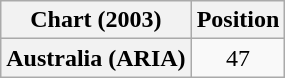<table class="wikitable plainrowheaders" style="text-align:center">
<tr>
<th>Chart (2003)</th>
<th>Position</th>
</tr>
<tr>
<th scope="row">Australia (ARIA)</th>
<td>47</td>
</tr>
</table>
